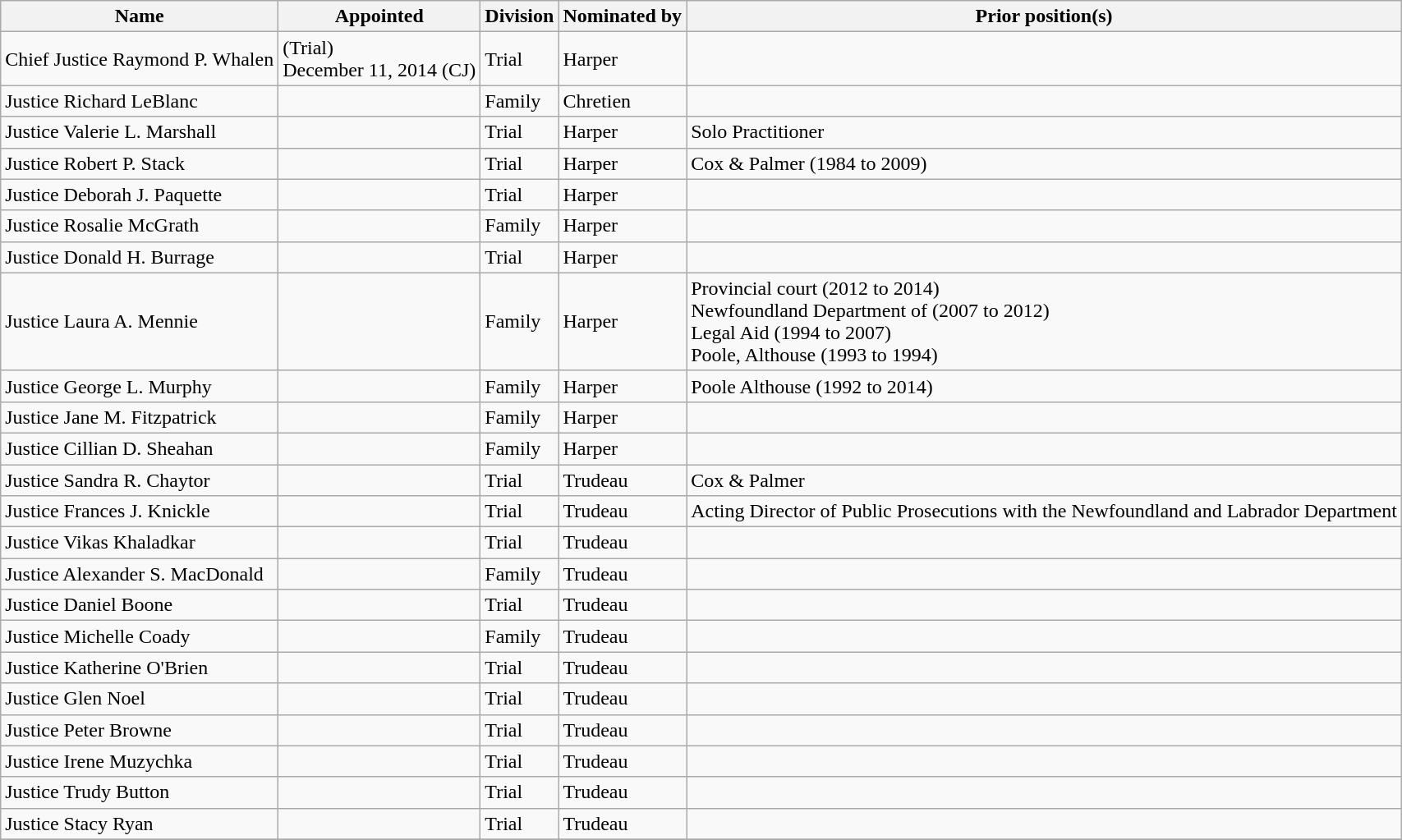<table class="wikitable sortable">
<tr>
<th>Name</th>
<th>Appointed</th>
<th>Division</th>
<th>Nominated by</th>
<th>Prior position(s)</th>
</tr>
<tr>
<td>Chief Justice Raymond P. Whalen</td>
<td> (Trial) <br>December 11, 2014 (CJ)</td>
<td>Trial</td>
<td>Harper</td>
<td></td>
</tr>
<tr>
<td>Justice Richard LeBlanc</td>
<td></td>
<td>Family</td>
<td>Chretien</td>
<td></td>
</tr>
<tr>
<td>Justice Valerie L. Marshall</td>
<td></td>
<td>Trial</td>
<td>Harper</td>
<td>Solo Practitioner</td>
</tr>
<tr>
<td>Justice Robert P. Stack</td>
<td></td>
<td>Trial</td>
<td>Harper</td>
<td>Cox & Palmer (1984 to 2009)</td>
</tr>
<tr>
<td>Justice Deborah J. Paquette</td>
<td></td>
<td>Trial</td>
<td>Harper</td>
<td></td>
</tr>
<tr>
<td>Justice Rosalie McGrath</td>
<td></td>
<td>Family</td>
<td>Harper</td>
<td></td>
</tr>
<tr>
<td>Justice Donald H. Burrage</td>
<td></td>
<td>Trial</td>
<td>Harper</td>
<td></td>
</tr>
<tr>
<td>Justice Laura A. Mennie</td>
<td></td>
<td>Family</td>
<td>Harper</td>
<td>Provincial court (2012 to 2014)<br>Newfoundland Department of (2007 to 2012)<br> Legal Aid (1994 to 2007)<br> Poole, Althouse (1993 to 1994)</td>
</tr>
<tr>
<td>Justice George L. Murphy</td>
<td></td>
<td>Family</td>
<td>Harper</td>
<td>Poole Althouse (1992 to 2014)</td>
</tr>
<tr>
<td>Justice Jane M. Fitzpatrick</td>
<td></td>
<td>Family</td>
<td>Harper</td>
<td></td>
</tr>
<tr>
<td>Justice Cillian D. Sheahan</td>
<td></td>
<td>Family</td>
<td>Harper</td>
<td></td>
</tr>
<tr>
<td>Justice Sandra R. Chaytor</td>
<td></td>
<td>Trial</td>
<td>Trudeau</td>
<td>Cox & Palmer</td>
</tr>
<tr>
<td>Justice Frances J. Knickle</td>
<td></td>
<td>Trial</td>
<td>Trudeau</td>
<td>Acting Director of Public Prosecutions with the Newfoundland and Labrador Department</td>
</tr>
<tr>
<td>Justice Vikas Khaladkar</td>
<td></td>
<td>Trial</td>
<td>Trudeau</td>
<td></td>
</tr>
<tr>
<td>Justice Alexander S. MacDonald</td>
<td></td>
<td>Family</td>
<td>Trudeau</td>
<td></td>
</tr>
<tr>
<td>Justice Daniel Boone</td>
<td></td>
<td>Trial</td>
<td>Trudeau</td>
<td></td>
</tr>
<tr>
<td>Justice Michelle Coady</td>
<td></td>
<td>Family</td>
<td>Trudeau</td>
<td></td>
</tr>
<tr>
<td>Justice Katherine O'Brien</td>
<td></td>
<td>Trial</td>
<td>Trudeau</td>
<td></td>
</tr>
<tr>
<td>Justice Glen Noel</td>
<td></td>
<td>Trial</td>
<td>Trudeau</td>
<td></td>
</tr>
<tr>
<td>Justice Peter Browne</td>
<td></td>
<td>Trial</td>
<td>Trudeau</td>
<td></td>
</tr>
<tr>
<td>Justice Irene Muzychka</td>
<td></td>
<td>Trial</td>
<td>Trudeau</td>
<td></td>
</tr>
<tr>
<td>Justice Trudy Button</td>
<td></td>
<td>Trial</td>
<td>Trudeau</td>
<td></td>
</tr>
<tr>
<td>Justice Stacy Ryan</td>
<td></td>
<td>Trial</td>
<td>Trudeau</td>
<td></td>
</tr>
<tr>
</tr>
</table>
